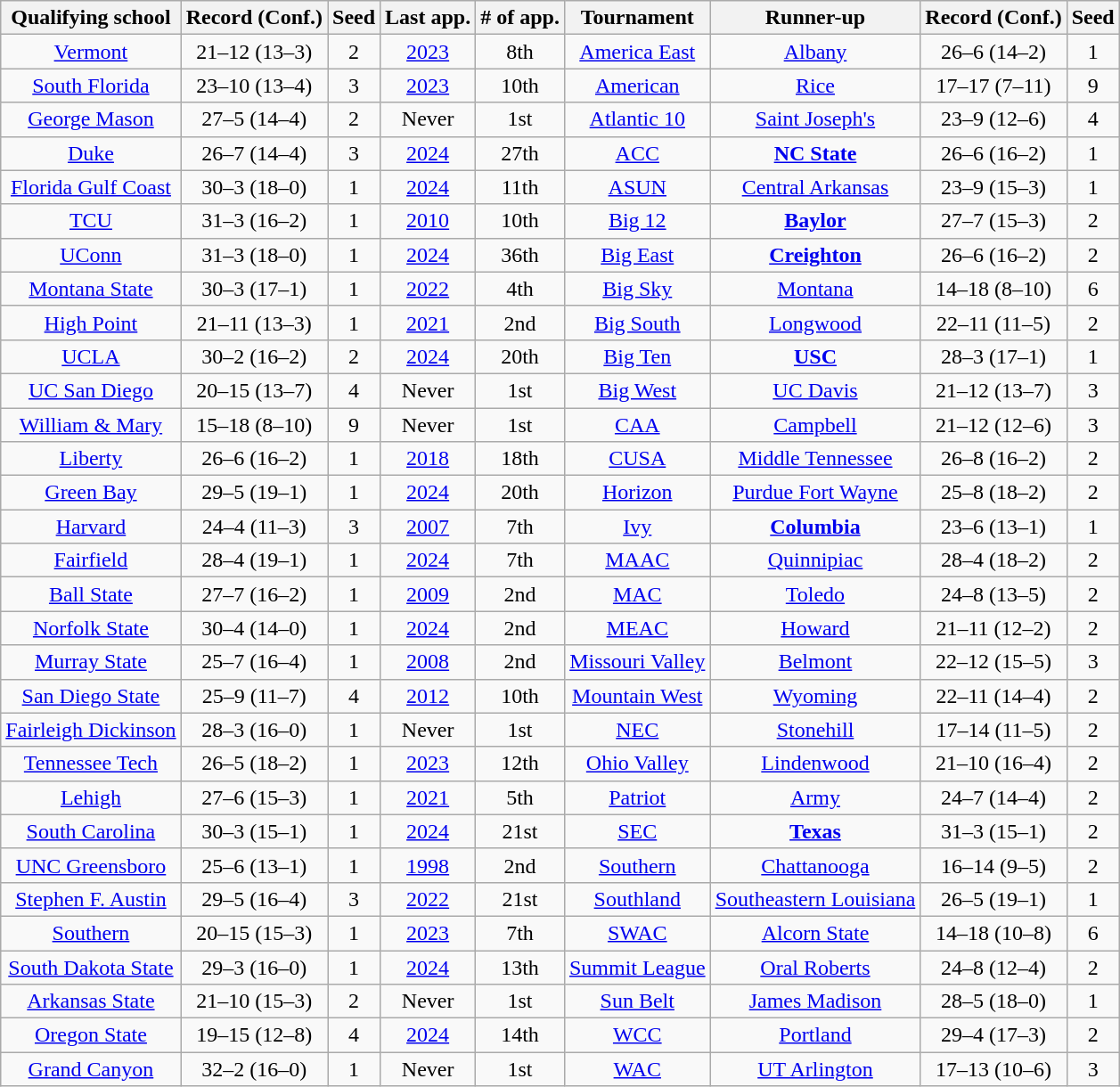<table class="wikitable sortable" style="text-align:center;">
<tr>
<th>Qualifying school</th>
<th class=unsortable>Record (Conf.)</th>
<th>Seed</th>
<th>Last app.</th>
<th># of app.</th>
<th>Tournament</th>
<th>Runner-up</th>
<th class=unsortable>Record (Conf.)</th>
<th>Seed</th>
</tr>
<tr>
<td><a href='#'>Vermont</a></td>
<td style="text-align:center">21–12 (13–3)</td>
<td style="text-align:center">2</td>
<td style="text-align:center"><a href='#'>2023</a></td>
<td style="text-align:center">8th</td>
<td><a href='#'>America East</a></td>
<td><a href='#'>Albany</a></td>
<td style="text-align:center">26–6 (14–2)</td>
<td style="text-align:center">1</td>
</tr>
<tr>
<td><a href='#'>South Florida</a></td>
<td style="text-align:center">23–10 (13–4)</td>
<td style="text-align:center">3</td>
<td style="text-align:center"><a href='#'>2023</a></td>
<td style="text-align:center">10th</td>
<td><a href='#'>American</a></td>
<td><a href='#'>Rice</a></td>
<td style="text-align:center">17–17 (7–11)</td>
<td style="text-align:center">9</td>
</tr>
<tr>
<td><a href='#'>George Mason</a></td>
<td style="text-align:center">27–5 (14–4)</td>
<td style="text-align:center">2</td>
<td style="text-align:center">Never</td>
<td style="text-align:center">1st</td>
<td><a href='#'>Atlantic 10</a></td>
<td><a href='#'>Saint Joseph's</a></td>
<td style="text-align:center">23–9 (12–6)</td>
<td style="text-align:center">4</td>
</tr>
<tr>
<td><a href='#'>Duke</a></td>
<td style="text-align:center">26–7 (14–4)</td>
<td style="text-align:center">3</td>
<td style="text-align:center"><a href='#'>2024</a></td>
<td style="text-align:center">27th</td>
<td><a href='#'>ACC</a></td>
<td><a href='#'><strong>NC State</strong></a></td>
<td style="text-align:center">26–6 (16–2)</td>
<td style="text-align:center">1</td>
</tr>
<tr>
<td><a href='#'>Florida Gulf Coast</a></td>
<td style="text-align:center">30–3 (18–0)</td>
<td style="text-align:center">1</td>
<td style="text-align:center"><a href='#'>2024</a></td>
<td style="text-align:center">11th</td>
<td><a href='#'>ASUN</a></td>
<td><a href='#'>Central Arkansas</a></td>
<td style="text-align:center">23–9 (15–3)</td>
<td style="text-align:center">1</td>
</tr>
<tr>
<td><a href='#'>TCU</a></td>
<td style="text-align:center">31–3 (16–2)</td>
<td style="text-align:center">1</td>
<td style="text-align:center"><a href='#'>2010</a></td>
<td style="text-align:center">10th</td>
<td><a href='#'>Big 12</a></td>
<td><a href='#'><strong>Baylor</strong></a></td>
<td style="text-align:center">27–7 (15–3)</td>
<td style="text-align:center">2</td>
</tr>
<tr>
<td><a href='#'>UConn</a></td>
<td style="text-align:center">31–3 (18–0)</td>
<td style="text-align:center">1</td>
<td style="text-align:center"><a href='#'>2024</a></td>
<td style="text-align:center">36th</td>
<td><a href='#'>Big East</a></td>
<td><a href='#'><strong>Creighton</strong></a></td>
<td style="text-align:center">26–6 (16–2)</td>
<td style="text-align:center">2</td>
</tr>
<tr>
<td><a href='#'>Montana State</a></td>
<td style="text-align:center">30–3 (17–1)</td>
<td style="text-align:center">1</td>
<td style="text-align:center"><a href='#'>2022</a></td>
<td style="text-align:center">4th</td>
<td><a href='#'>Big Sky</a></td>
<td><a href='#'>Montana</a></td>
<td style="text-align:center">14–18 (8–10)</td>
<td style="text-align:center">6</td>
</tr>
<tr>
<td><a href='#'>High Point</a></td>
<td style="text-align:center">21–11 (13–3)</td>
<td style="text-align:center">1</td>
<td style="text-align:center"><a href='#'>2021</a></td>
<td style="text-align:center">2nd</td>
<td><a href='#'>Big South</a></td>
<td><a href='#'>Longwood</a></td>
<td style="text-align:center">22–11 (11–5)</td>
<td style="text-align:center">2</td>
</tr>
<tr>
<td><a href='#'>UCLA</a></td>
<td style="text-align:center">30–2 (16–2)</td>
<td style="text-align:center">2</td>
<td style="text-align:center"><a href='#'>2024</a></td>
<td style="text-align:center">20th</td>
<td><a href='#'>Big Ten</a></td>
<td><a href='#'><strong>USC</strong></a></td>
<td style="text-align:center">28–3 (17–1)</td>
<td style="text-align:center">1</td>
</tr>
<tr>
<td><a href='#'>UC San Diego</a></td>
<td style="text-align:center">20–15 (13–7)</td>
<td style="text-align:center">4</td>
<td style="text-align:center">Never</td>
<td style="text-align:center">1st</td>
<td><a href='#'>Big West</a></td>
<td><a href='#'>UC Davis</a></td>
<td style="text-align:center">21–12 (13–7)</td>
<td style="text-align:center">3</td>
</tr>
<tr>
<td><a href='#'>William & Mary</a></td>
<td style="text-align:center">15–18 (8–10)</td>
<td style="text-align:center">9</td>
<td style="text-align:center">Never</td>
<td style="text-align:center">1st</td>
<td><a href='#'>CAA</a></td>
<td><a href='#'>Campbell</a></td>
<td style="text-align:center">21–12 (12–6)</td>
<td style="text-align:center">3</td>
</tr>
<tr>
<td><a href='#'>Liberty</a></td>
<td style="text-align:center">26–6 (16–2)</td>
<td style="text-align:center">1</td>
<td style="text-align:center"><a href='#'>2018</a></td>
<td style="text-align:center">18th</td>
<td><a href='#'>CUSA</a></td>
<td><a href='#'>Middle Tennessee</a></td>
<td style="text-align:center">26–8 (16–2)</td>
<td style="text-align:center">2</td>
</tr>
<tr>
<td><a href='#'>Green Bay</a></td>
<td style="text-align:center">29–5 (19–1)</td>
<td style="text-align:center">1</td>
<td style="text-align:center"><a href='#'>2024</a></td>
<td style="text-align:center">20th</td>
<td><a href='#'>Horizon</a></td>
<td><a href='#'>Purdue Fort Wayne</a></td>
<td style="text-align:center">25–8 (18–2)</td>
<td style="text-align:center">2</td>
</tr>
<tr>
<td><a href='#'>Harvard</a></td>
<td style="text-align:center">24–4 (11–3)</td>
<td style="text-align:center">3</td>
<td style="text-align:center"><a href='#'>2007</a></td>
<td style="text-align:center">7th</td>
<td><a href='#'>Ivy</a></td>
<td><a href='#'><strong>Columbia</strong></a></td>
<td style="text-align:center">23–6 (13–1)</td>
<td style="text-align:center">1</td>
</tr>
<tr>
<td><a href='#'>Fairfield</a></td>
<td style="text-align:center">28–4 (19–1)</td>
<td style="text-align:center">1</td>
<td style="text-align:center"><a href='#'>2024</a></td>
<td style="text-align:center">7th</td>
<td><a href='#'>MAAC</a></td>
<td><a href='#'>Quinnipiac</a></td>
<td style="text-align:center">28–4 (18–2)</td>
<td style="text-align:center">2</td>
</tr>
<tr>
<td><a href='#'>Ball State</a></td>
<td style="text-align:center">27–7 (16–2)</td>
<td style="text-align:center">1</td>
<td style="text-align:center"><a href='#'>2009</a></td>
<td style="text-align:center">2nd</td>
<td><a href='#'>MAC</a></td>
<td><a href='#'>Toledo</a></td>
<td style="text-align:center">24–8 (13–5)</td>
<td style="text-align:center">2</td>
</tr>
<tr>
<td><a href='#'>Norfolk State</a></td>
<td style="text-align:center">30–4 (14–0)</td>
<td style="text-align:center">1</td>
<td style="text-align:center"><a href='#'>2024</a></td>
<td style="text-align:center">2nd</td>
<td><a href='#'>MEAC</a></td>
<td><a href='#'>Howard</a></td>
<td style="text-align:center">21–11 (12–2)</td>
<td style="text-align:center">2</td>
</tr>
<tr>
<td><a href='#'>Murray State</a></td>
<td style="text-align:center">25–7 (16–4)</td>
<td style="text-align:center">1</td>
<td style="text-align:center"><a href='#'>2008</a></td>
<td style="text-align:center">2nd</td>
<td><a href='#'>Missouri Valley</a></td>
<td><a href='#'>Belmont</a></td>
<td style="text-align:center">22–12 (15–5)</td>
<td style="text-align:center">3</td>
</tr>
<tr>
<td><a href='#'>San Diego State</a></td>
<td style="text-align:center">25–9 (11–7)</td>
<td style="text-align:center">4</td>
<td style="text-align:center"><a href='#'>2012</a></td>
<td style="text-align:center">10th</td>
<td><a href='#'>Mountain West</a></td>
<td><a href='#'>Wyoming</a></td>
<td style="text-align:center">22–11 (14–4)</td>
<td style="text-align:center">2</td>
</tr>
<tr>
<td><a href='#'>Fairleigh Dickinson</a></td>
<td style="text-align:center">28–3 (16–0)</td>
<td style="text-align:center">1</td>
<td style="text-align:center">Never</td>
<td style="text-align:center">1st</td>
<td><a href='#'>NEC</a></td>
<td><a href='#'>Stonehill</a></td>
<td style="text-align:center">17–14 (11–5)</td>
<td style="text-align:center">2</td>
</tr>
<tr>
<td><a href='#'>Tennessee Tech</a></td>
<td style="text-align:center">26–5 (18–2)</td>
<td style="text-align:center">1</td>
<td style="text-align:center"><a href='#'>2023</a></td>
<td style="text-align:center">12th</td>
<td><a href='#'>Ohio Valley</a></td>
<td><a href='#'>Lindenwood</a></td>
<td style="text-align:center">21–10 (16–4)</td>
<td style="text-align:center">2</td>
</tr>
<tr>
<td><a href='#'>Lehigh</a></td>
<td style="text-align:center">27–6 (15–3)</td>
<td style="text-align:center">1</td>
<td style="text-align:center"><a href='#'>2021</a></td>
<td style="text-align:center">5th</td>
<td><a href='#'>Patriot</a></td>
<td><a href='#'>Army</a></td>
<td style="text-align:center">24–7 (14–4)</td>
<td style="text-align:center">2</td>
</tr>
<tr>
<td><a href='#'>South Carolina</a></td>
<td style="text-align:center">30–3 (15–1)</td>
<td style="text-align:center">1</td>
<td style="text-align:center"><a href='#'>2024</a></td>
<td style="text-align:center">21st</td>
<td><a href='#'>SEC</a></td>
<td><a href='#'><strong>Texas</strong></a></td>
<td style="text-align:center">31–3 (15–1)</td>
<td style="text-align:center">2</td>
</tr>
<tr>
<td><a href='#'>UNC Greensboro</a></td>
<td style="text-align:center">25–6 (13–1)</td>
<td style="text-align:center">1</td>
<td style="text-align:center"><a href='#'>1998</a></td>
<td style="text-align:center">2nd</td>
<td><a href='#'>Southern</a></td>
<td><a href='#'>Chattanooga</a></td>
<td style="text-align:center">16–14 (9–5)</td>
<td style="text-align:center">2</td>
</tr>
<tr>
<td><a href='#'>Stephen F. Austin</a></td>
<td style="text-align:center">29–5 (16–4)</td>
<td style="text-align:center">3</td>
<td style="text-align:center"><a href='#'>2022</a></td>
<td style="text-align:center">21st</td>
<td><a href='#'>Southland</a></td>
<td><a href='#'>Southeastern Louisiana</a></td>
<td style="text-align:center">26–5 (19–1)</td>
<td style="text-align:center">1</td>
</tr>
<tr>
<td><a href='#'>Southern</a></td>
<td style="text-align:center">20–15 (15–3)</td>
<td style="text-align:center">1</td>
<td style="text-align:center"><a href='#'>2023</a></td>
<td style="text-align:center">7th</td>
<td><a href='#'>SWAC</a></td>
<td><a href='#'>Alcorn State</a></td>
<td style="text-align:center">14–18 (10–8)</td>
<td style="text-align:center">6</td>
</tr>
<tr>
<td><a href='#'>South Dakota State</a></td>
<td style="text-align:center">29–3 (16–0)</td>
<td style="text-align:center">1</td>
<td style="text-align:center"><a href='#'>2024</a></td>
<td style="text-align:center">13th</td>
<td><a href='#'>Summit League</a></td>
<td><a href='#'>Oral Roberts</a></td>
<td style="text-align:center">24–8 (12–4)</td>
<td style="text-align:center">2</td>
</tr>
<tr>
<td><a href='#'>Arkansas State</a></td>
<td style="text-align:center">21–10 (15–3)</td>
<td style="text-align:center">2</td>
<td style="text-align:center">Never</td>
<td style="text-align:center">1st</td>
<td><a href='#'>Sun Belt</a></td>
<td><a href='#'>James Madison</a></td>
<td style="text-align:center">28–5 (18–0)</td>
<td style="text-align:center">1</td>
</tr>
<tr>
<td><a href='#'>Oregon State</a></td>
<td style="text-align:center">19–15 (12–8)</td>
<td style="text-align:center">4</td>
<td style="text-align:center"><a href='#'>2024</a></td>
<td style="text-align:center">14th</td>
<td><a href='#'>WCC</a></td>
<td><a href='#'>Portland</a></td>
<td style="text-align:center">29–4 (17–3)</td>
<td style="text-align:center">2</td>
</tr>
<tr>
<td><a href='#'>Grand Canyon</a></td>
<td style="text-align:center">32–2 (16–0)</td>
<td style="text-align:center">1</td>
<td style="text-align:center">Never</td>
<td style="text-align:center">1st</td>
<td><a href='#'>WAC</a></td>
<td><a href='#'>UT Arlington</a></td>
<td style="text-align:center">17–13 (10–6)</td>
<td style="text-align:center">3</td>
</tr>
</table>
